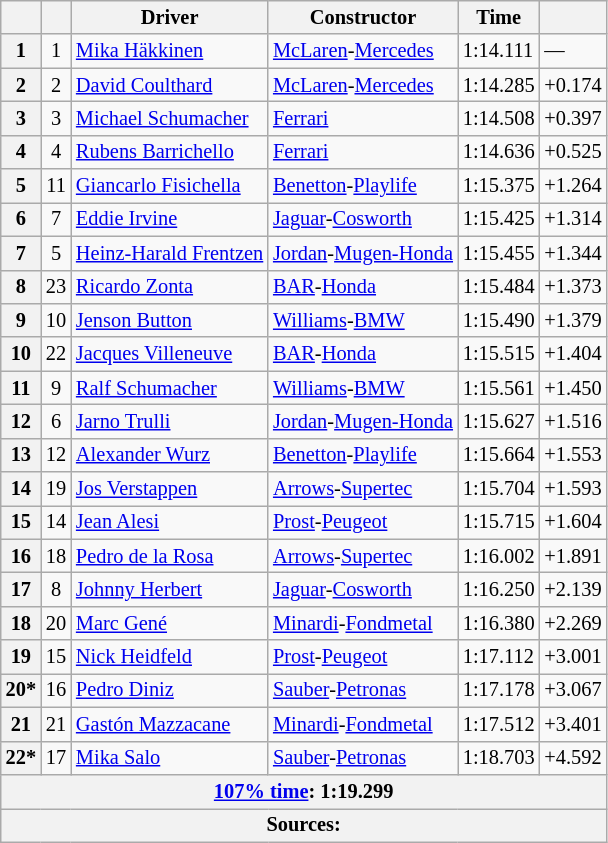<table class="wikitable sortable" style="font-size: 85%;">
<tr>
<th scope="col"></th>
<th scope="col"></th>
<th scope="col">Driver</th>
<th scope="col">Constructor</th>
<th scope="col">Time</th>
<th scope="col"></th>
</tr>
<tr>
<th scope="row">1</th>
<td align="center">1</td>
<td data-sort-value="HAK"> <a href='#'>Mika Häkkinen</a></td>
<td><a href='#'>McLaren</a>-<a href='#'>Mercedes</a></td>
<td>1:14.111</td>
<td>—</td>
</tr>
<tr>
<th scope="row">2</th>
<td align="center">2</td>
<td data-sort-value="COU"> <a href='#'>David Coulthard</a></td>
<td><a href='#'>McLaren</a>-<a href='#'>Mercedes</a></td>
<td>1:14.285</td>
<td>+0.174</td>
</tr>
<tr>
<th scope="row">3</th>
<td align="center">3</td>
<td data-sort-value="SCHM"> <a href='#'>Michael Schumacher</a></td>
<td><a href='#'>Ferrari</a></td>
<td>1:14.508</td>
<td>+0.397</td>
</tr>
<tr>
<th scope="row">4</th>
<td align="center">4</td>
<td data-sort-value="BAR"> <a href='#'>Rubens Barrichello</a></td>
<td><a href='#'>Ferrari</a></td>
<td>1:14.636</td>
<td>+0.525</td>
</tr>
<tr>
<th scope="row">5</th>
<td align="center">11</td>
<td data-sort-value="FIS"> <a href='#'>Giancarlo Fisichella</a></td>
<td><a href='#'>Benetton</a>-<a href='#'>Playlife</a></td>
<td>1:15.375</td>
<td>+1.264</td>
</tr>
<tr>
<th scope="row">6</th>
<td align="center">7</td>
<td data-sort-value="IRV"> <a href='#'>Eddie Irvine</a></td>
<td><a href='#'>Jaguar</a>-<a href='#'>Cosworth</a></td>
<td>1:15.425</td>
<td>+1.314</td>
</tr>
<tr>
<th scope="row">7</th>
<td align="center">5</td>
<td data-sort-value="FRE"> <a href='#'>Heinz-Harald Frentzen</a></td>
<td><a href='#'>Jordan</a>-<a href='#'>Mugen-Honda</a></td>
<td>1:15.455</td>
<td>+1.344</td>
</tr>
<tr>
<th scope="row">8</th>
<td align="center">23</td>
<td data-sort-value="ZON"> <a href='#'>Ricardo Zonta</a></td>
<td><a href='#'>BAR</a>-<a href='#'>Honda</a></td>
<td>1:15.484</td>
<td>+1.373</td>
</tr>
<tr>
<th scope="row">9</th>
<td align="center">10</td>
<td data-sort-value="BUT"> <a href='#'>Jenson Button</a></td>
<td><a href='#'>Williams</a>-<a href='#'>BMW</a></td>
<td>1:15.490</td>
<td>+1.379</td>
</tr>
<tr>
<th scope="row">10</th>
<td align="center">22</td>
<td data-sort-value="VIL"> <a href='#'>Jacques Villeneuve</a></td>
<td><a href='#'>BAR</a>-<a href='#'>Honda</a></td>
<td>1:15.515</td>
<td>+1.404</td>
</tr>
<tr>
<th scope="row">11</th>
<td align="center">9</td>
<td data-sort-value="SCHR"> <a href='#'>Ralf Schumacher</a></td>
<td><a href='#'>Williams</a>-<a href='#'>BMW</a></td>
<td>1:15.561</td>
<td>+1.450</td>
</tr>
<tr>
<th scope="row">12</th>
<td align="center">6</td>
<td data-sort-value="TRU"> <a href='#'>Jarno Trulli</a></td>
<td><a href='#'>Jordan</a>-<a href='#'>Mugen-Honda</a></td>
<td>1:15.627</td>
<td>+1.516</td>
</tr>
<tr>
<th scope="row">13</th>
<td align="center">12</td>
<td data-sort-value="WUR"> <a href='#'>Alexander Wurz</a></td>
<td><a href='#'>Benetton</a>-<a href='#'>Playlife</a></td>
<td>1:15.664</td>
<td>+1.553</td>
</tr>
<tr>
<th scope="row">14</th>
<td align="center">19</td>
<td data-sort-value="VER"> <a href='#'>Jos Verstappen</a></td>
<td><a href='#'>Arrows</a>-<a href='#'>Supertec</a></td>
<td>1:15.704</td>
<td>+1.593</td>
</tr>
<tr>
<th scope="row">15</th>
<td align="center">14</td>
<td data-sort-value="ALE"> <a href='#'>Jean Alesi</a></td>
<td><a href='#'>Prost</a>-<a href='#'>Peugeot</a></td>
<td>1:15.715</td>
<td>+1.604</td>
</tr>
<tr>
<th scope="row">16</th>
<td align="center">18</td>
<td data-sort-value="DEL"> <a href='#'>Pedro de la Rosa</a></td>
<td><a href='#'>Arrows</a>-<a href='#'>Supertec</a></td>
<td>1:16.002</td>
<td>+1.891</td>
</tr>
<tr>
<th scope="row">17</th>
<td align="center">8</td>
<td data-sort-value="HER"> <a href='#'>Johnny Herbert</a></td>
<td><a href='#'>Jaguar</a>-<a href='#'>Cosworth</a></td>
<td>1:16.250</td>
<td>+2.139</td>
</tr>
<tr>
<th scope="row">18</th>
<td align="center">20</td>
<td data-sort-value="GEN"> <a href='#'>Marc Gené</a></td>
<td><a href='#'>Minardi</a>-<a href='#'>Fondmetal</a></td>
<td>1:16.380</td>
<td>+2.269</td>
</tr>
<tr>
<th scope="row">19</th>
<td align="center">15</td>
<td data-sort-value="HEI"> <a href='#'>Nick Heidfeld</a></td>
<td><a href='#'>Prost</a>-<a href='#'>Peugeot</a></td>
<td>1:17.112</td>
<td>+3.001</td>
</tr>
<tr>
<th scope="row">20*</th>
<td align="center">16</td>
<td data-sort-value="DIN"> <a href='#'>Pedro Diniz</a></td>
<td><a href='#'>Sauber</a>-<a href='#'>Petronas</a></td>
<td>1:17.178</td>
<td>+3.067</td>
</tr>
<tr>
<th scope="row">21</th>
<td align="center">21</td>
<td data-sort-value="MAZ"> <a href='#'>Gastón Mazzacane</a></td>
<td><a href='#'>Minardi</a>-<a href='#'>Fondmetal</a></td>
<td>1:17.512</td>
<td>+3.401</td>
</tr>
<tr>
<th scope="row">22*</th>
<td align="center">17</td>
<td data-sort-value="SAL"> <a href='#'>Mika Salo</a></td>
<td><a href='#'>Sauber</a>-<a href='#'>Petronas</a></td>
<td>1:18.703</td>
<td>+4.592</td>
</tr>
<tr class="sortbottom">
<th colspan="6"><a href='#'>107% time</a>: 1:19.299</th>
</tr>
<tr class="sortbottom">
<th colspan="6">Sources:</th>
</tr>
</table>
